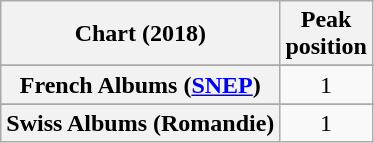<table class="wikitable sortable plainrowheaders" style="text-align:center">
<tr>
<th scope="col">Chart (2018)</th>
<th scope="col">Peak<br>position</th>
</tr>
<tr>
</tr>
<tr>
</tr>
<tr>
<th scope="row">French Albums (<a href='#'>SNEP</a>)</th>
<td>1</td>
</tr>
<tr>
</tr>
<tr>
<th scope="row">Swiss Albums (Romandie)</th>
<td>1</td>
</tr>
</table>
